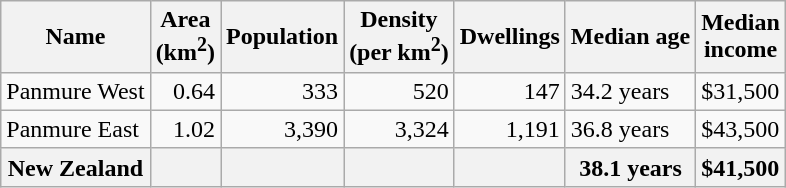<table class="wikitable">
<tr>
<th>Name</th>
<th>Area<br>(km<sup>2</sup>)</th>
<th>Population</th>
<th>Density<br>(per km<sup>2</sup>)</th>
<th>Dwellings</th>
<th>Median age</th>
<th>Median<br>income</th>
</tr>
<tr>
<td>Panmure West</td>
<td style="text-align:right;">0.64</td>
<td style="text-align:right;">333</td>
<td style="text-align:right;">520</td>
<td style="text-align:right;">147</td>
<td>34.2 years</td>
<td>$31,500</td>
</tr>
<tr>
<td>Panmure East</td>
<td style="text-align:right;">1.02</td>
<td style="text-align:right;">3,390</td>
<td style="text-align:right;">3,324</td>
<td style="text-align:right;">1,191</td>
<td>36.8 years</td>
<td>$43,500</td>
</tr>
<tr>
<th>New Zealand</th>
<th></th>
<th></th>
<th></th>
<th></th>
<th>38.1 years</th>
<th style="text-align:left;">$41,500</th>
</tr>
</table>
